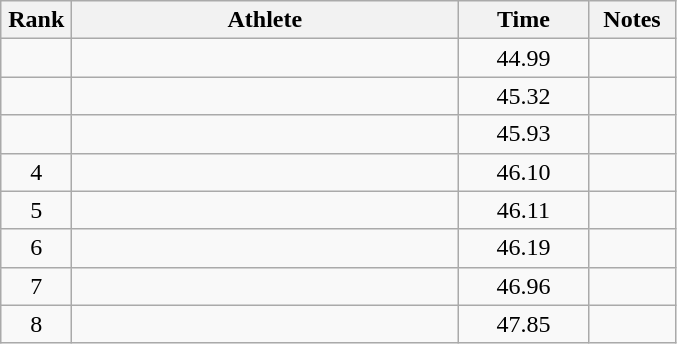<table class="wikitable" style="text-align:center">
<tr>
<th width=40>Rank</th>
<th width=250>Athlete</th>
<th width=80>Time</th>
<th width=50>Notes</th>
</tr>
<tr>
<td></td>
<td align=left></td>
<td>44.99</td>
<td></td>
</tr>
<tr>
<td></td>
<td align=left></td>
<td>45.32</td>
<td></td>
</tr>
<tr>
<td></td>
<td align=left></td>
<td>45.93</td>
<td></td>
</tr>
<tr>
<td>4</td>
<td align=left></td>
<td>46.10</td>
<td></td>
</tr>
<tr>
<td>5</td>
<td align=left></td>
<td>46.11</td>
<td></td>
</tr>
<tr>
<td>6</td>
<td align=left></td>
<td>46.19</td>
<td></td>
</tr>
<tr>
<td>7</td>
<td align=left></td>
<td>46.96</td>
<td></td>
</tr>
<tr>
<td>8</td>
<td align=left></td>
<td>47.85</td>
<td></td>
</tr>
</table>
